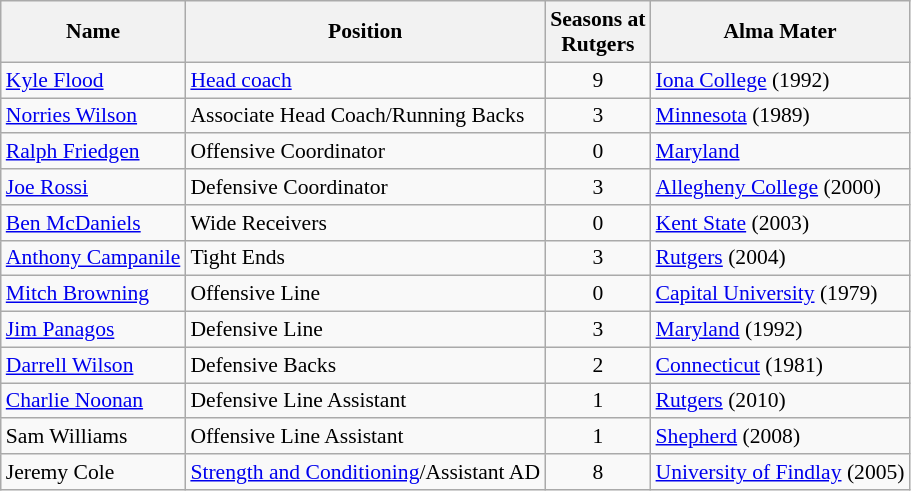<table class="wikitable" border="1" style="font-size:90%;">
<tr>
<th>Name</th>
<th>Position</th>
<th>Seasons at<br>Rutgers</th>
<th>Alma Mater</th>
</tr>
<tr>
<td><a href='#'>Kyle Flood</a></td>
<td><a href='#'>Head coach</a></td>
<td align=center>9</td>
<td><a href='#'>Iona College</a> (1992)</td>
</tr>
<tr>
<td><a href='#'>Norries Wilson</a></td>
<td>Associate Head Coach/Running Backs</td>
<td align=center>3</td>
<td><a href='#'>Minnesota</a> (1989)</td>
</tr>
<tr>
<td><a href='#'>Ralph Friedgen</a></td>
<td>Offensive Coordinator</td>
<td align=center>0</td>
<td><a href='#'>Maryland</a></td>
</tr>
<tr>
<td><a href='#'>Joe Rossi</a></td>
<td>Defensive Coordinator</td>
<td align=center>3</td>
<td><a href='#'>Allegheny College</a> (2000)</td>
</tr>
<tr>
<td><a href='#'>Ben McDaniels</a></td>
<td>Wide Receivers</td>
<td align=center>0</td>
<td><a href='#'>Kent State</a> (2003)</td>
</tr>
<tr>
<td><a href='#'>Anthony Campanile</a></td>
<td>Tight Ends</td>
<td align=center>3</td>
<td><a href='#'>Rutgers</a> (2004)</td>
</tr>
<tr>
<td><a href='#'>Mitch Browning</a></td>
<td>Offensive Line</td>
<td align=center>0</td>
<td><a href='#'>Capital University</a> (1979)</td>
</tr>
<tr>
<td><a href='#'>Jim Panagos</a></td>
<td>Defensive Line</td>
<td align=center>3</td>
<td><a href='#'>Maryland</a> (1992)</td>
</tr>
<tr>
<td><a href='#'>Darrell Wilson</a></td>
<td>Defensive Backs</td>
<td align=center>2</td>
<td><a href='#'>Connecticut</a> (1981)</td>
</tr>
<tr>
<td><a href='#'>Charlie Noonan</a></td>
<td>Defensive Line Assistant</td>
<td align=center>1</td>
<td><a href='#'>Rutgers</a> (2010)</td>
</tr>
<tr>
<td>Sam Williams</td>
<td>Offensive Line Assistant</td>
<td align=center>1</td>
<td><a href='#'>Shepherd</a> (2008)</td>
</tr>
<tr>
<td>Jeremy Cole</td>
<td><a href='#'>Strength and Conditioning</a>/Assistant AD</td>
<td align=center>8</td>
<td><a href='#'>University of Findlay</a> (2005)</td>
</tr>
</table>
